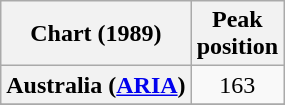<table class="wikitable sortable plainrowheaders" style="text-align:center">
<tr>
<th scope="col">Chart (1989)</th>
<th scope="col">Peak<br>position</th>
</tr>
<tr>
<th scope="row">Australia (<a href='#'>ARIA</a>)</th>
<td align="center">163</td>
</tr>
<tr>
</tr>
<tr>
</tr>
<tr>
</tr>
</table>
